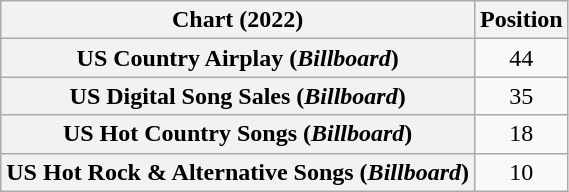<table class="wikitable sortable plainrowheaders" style="text-align:center">
<tr>
<th scope="col">Chart (2022)</th>
<th scope="col">Position</th>
</tr>
<tr>
<th scope="row">US Country Airplay (<em>Billboard</em>)</th>
<td>44</td>
</tr>
<tr>
<th scope="row">US Digital Song Sales (<em>Billboard</em>)</th>
<td>35</td>
</tr>
<tr>
<th scope="row">US Hot Country Songs (<em>Billboard</em>)</th>
<td>18</td>
</tr>
<tr>
<th scope="row">US Hot Rock & Alternative Songs (<em>Billboard</em>)</th>
<td>10</td>
</tr>
</table>
